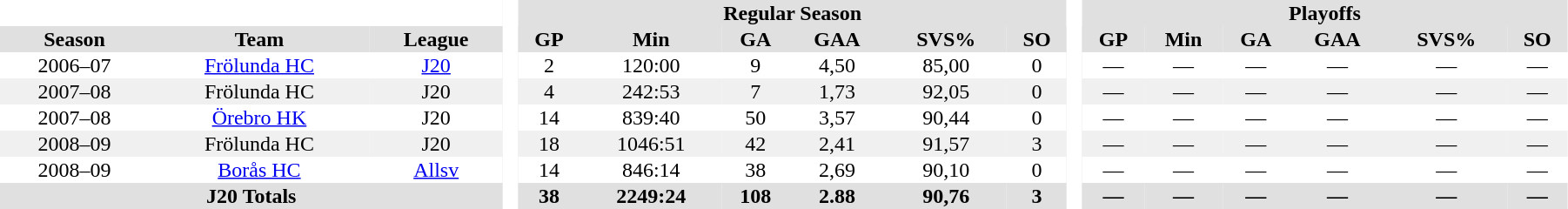<table BORDER="0" CELLPADDING="1" CELLSPACING="0" width="95%" style="text-align:center">
<tr bgcolor="#e0e0e0">
<th colspan="3" bgcolor="#ffffff"> </th>
<th rowspan="99" bgcolor="#ffffff"> </th>
<th colspan="6">Regular Season</th>
<th rowspan="99" bgcolor="#ffffff"> </th>
<th colspan="6">Playoffs</th>
</tr>
<tr bgcolor="#e0e0e0">
<th>Season</th>
<th>Team</th>
<th>League</th>
<th>GP</th>
<th>Min</th>
<th>GA</th>
<th>GAA</th>
<th>SVS%</th>
<th>SO</th>
<th>GP</th>
<th>Min</th>
<th>GA</th>
<th>GAA</th>
<th>SVS%</th>
<th>SO</th>
</tr>
<tr>
<td>2006–07</td>
<td><a href='#'>Frölunda HC</a></td>
<td><a href='#'>J20</a></td>
<td>2</td>
<td>120:00</td>
<td>9</td>
<td>4,50</td>
<td>85,00</td>
<td>0</td>
<td>—</td>
<td>—</td>
<td>—</td>
<td>—</td>
<td>—</td>
<td>—</td>
</tr>
<tr bgcolor="#f0f0f0">
<td>2007–08</td>
<td>Frölunda HC</td>
<td>J20</td>
<td>4</td>
<td>242:53</td>
<td>7</td>
<td>1,73</td>
<td>92,05</td>
<td>0</td>
<td>—</td>
<td>—</td>
<td>—</td>
<td>—</td>
<td>—</td>
<td>—</td>
</tr>
<tr>
<td>2007–08</td>
<td><a href='#'>Örebro HK</a></td>
<td>J20</td>
<td>14</td>
<td>839:40</td>
<td>50</td>
<td>3,57</td>
<td>90,44</td>
<td>0</td>
<td>—</td>
<td>—</td>
<td>—</td>
<td>—</td>
<td>—</td>
<td>—</td>
</tr>
<tr bgcolor="#f0f0f0">
<td>2008–09</td>
<td>Frölunda HC</td>
<td>J20</td>
<td>18</td>
<td>1046:51</td>
<td>42</td>
<td>2,41</td>
<td>91,57</td>
<td>3</td>
<td>—</td>
<td>—</td>
<td>—</td>
<td>—</td>
<td>—</td>
<td>—</td>
</tr>
<tr>
<td>2008–09</td>
<td><a href='#'>Borås HC</a></td>
<td><a href='#'>Allsv</a></td>
<td>14</td>
<td>846:14</td>
<td>38</td>
<td>2,69</td>
<td>90,10</td>
<td>0</td>
<td>—</td>
<td>—</td>
<td>—</td>
<td>—</td>
<td>—</td>
<td>—</td>
</tr>
<tr bgcolor="#e0e0e0">
<th colspan="3">J20 Totals</th>
<th>38</th>
<th>2249:24</th>
<th>108</th>
<th>2.88</th>
<th>90,76</th>
<th>3</th>
<th>—</th>
<th>—</th>
<th>—</th>
<th>—</th>
<th>—</th>
<th>—</th>
</tr>
</table>
